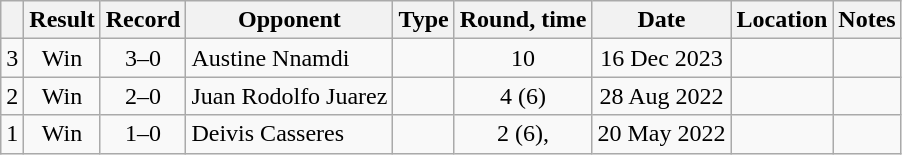<table class="wikitable" style="text-align:center">
<tr>
<th></th>
<th>Result</th>
<th>Record</th>
<th>Opponent</th>
<th>Type</th>
<th>Round, time</th>
<th>Date</th>
<th>Location</th>
<th>Notes</th>
</tr>
<tr>
<td>3</td>
<td>Win</td>
<td>3–0</td>
<td style="text-align:left;">Austine Nnamdi</td>
<td></td>
<td>10</td>
<td>16 Dec 2023</td>
<td style="text-align:left;"></td>
<td style="text-align:left;"></td>
</tr>
<tr>
<td>2</td>
<td>Win</td>
<td>2–0</td>
<td style="text-align:left;">Juan Rodolfo Juarez</td>
<td></td>
<td>4 (6)</td>
<td>28 Aug 2022</td>
<td style="text-align:left;"></td>
<td style="text-align:left;"></td>
</tr>
<tr>
<td>1</td>
<td>Win</td>
<td>1–0</td>
<td style="text-align:left;">Deivis Casseres</td>
<td></td>
<td>2 (6), </td>
<td>20 May 2022</td>
<td style="text-align:left;"></td>
<td style="text-align:left;"></td>
</tr>
</table>
